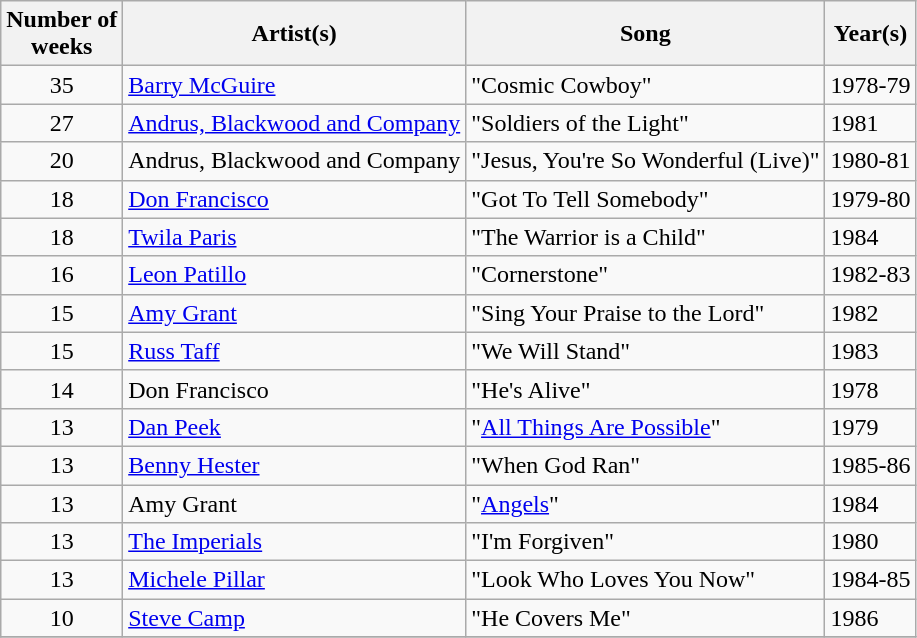<table class="wikitable">
<tr>
<th>Number of <br> weeks</th>
<th>Artist(s)</th>
<th>Song</th>
<th>Year(s)</th>
</tr>
<tr>
<td style="text-align:center;">35</td>
<td><a href='#'>Barry McGuire</a></td>
<td>"Cosmic Cowboy"</td>
<td>1978-79</td>
</tr>
<tr>
<td style="text-align:center;">27</td>
<td><a href='#'>Andrus, Blackwood and Company</a></td>
<td>"Soldiers of the Light"</td>
<td>1981</td>
</tr>
<tr>
<td style="text-align:center;">20</td>
<td>Andrus, Blackwood and Company</td>
<td>"Jesus, You're So Wonderful (Live)"</td>
<td>1980-81</td>
</tr>
<tr>
<td style="text-align:center;">18</td>
<td><a href='#'>Don Francisco</a></td>
<td>"Got To Tell Somebody"</td>
<td>1979-80</td>
</tr>
<tr>
<td style="text-align:center;">18</td>
<td><a href='#'>Twila Paris</a></td>
<td>"The Warrior is a Child"</td>
<td>1984</td>
</tr>
<tr>
<td style="text-align:center;">16</td>
<td><a href='#'>Leon Patillo</a></td>
<td>"Cornerstone"</td>
<td>1982-83</td>
</tr>
<tr>
<td style="text-align:center;">15</td>
<td><a href='#'>Amy Grant</a></td>
<td>"Sing Your Praise to the Lord"</td>
<td>1982</td>
</tr>
<tr>
<td style="text-align:center;">15</td>
<td><a href='#'>Russ Taff</a></td>
<td>"We Will Stand"</td>
<td>1983</td>
</tr>
<tr>
<td style="text-align:center;">14</td>
<td>Don Francisco</td>
<td>"He's Alive"</td>
<td>1978</td>
</tr>
<tr>
<td style="text-align:center;">13</td>
<td><a href='#'>Dan Peek</a></td>
<td>"<a href='#'>All Things Are Possible</a>"</td>
<td>1979</td>
</tr>
<tr>
<td style="text-align:center;">13</td>
<td><a href='#'>Benny Hester</a></td>
<td>"When God Ran"</td>
<td>1985-86</td>
</tr>
<tr>
<td style="text-align:center;">13</td>
<td>Amy Grant</td>
<td>"<a href='#'>Angels</a>"</td>
<td>1984</td>
</tr>
<tr>
<td style="text-align:center;">13</td>
<td><a href='#'>The Imperials</a></td>
<td>"I'm Forgiven"</td>
<td>1980</td>
</tr>
<tr>
<td style="text-align:center;">13</td>
<td><a href='#'>Michele Pillar</a></td>
<td>"Look Who Loves You Now"</td>
<td>1984-85</td>
</tr>
<tr>
<td style="text-align:center;">10</td>
<td><a href='#'>Steve Camp</a></td>
<td>"He Covers Me"</td>
<td>1986</td>
</tr>
<tr>
</tr>
</table>
